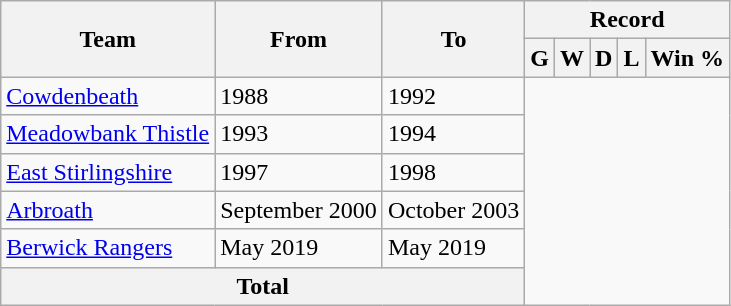<table class="wikitable" style="text-align: center">
<tr>
<th rowspan=2>Team</th>
<th rowspan=2>From</th>
<th rowspan=2>To</th>
<th colspan=5>Record</th>
</tr>
<tr>
<th>G</th>
<th>W</th>
<th>D</th>
<th>L</th>
<th>Win %</th>
</tr>
<tr>
<td align=left><a href='#'>Cowdenbeath</a></td>
<td align=left>1988</td>
<td align=left>1992<br></td>
</tr>
<tr>
<td align=left><a href='#'>Meadowbank Thistle</a></td>
<td align=left>1993</td>
<td align=left>1994<br></td>
</tr>
<tr>
<td align=left><a href='#'>East Stirlingshire</a></td>
<td align=left>1997</td>
<td align=left>1998<br></td>
</tr>
<tr>
<td align=left><a href='#'>Arbroath</a></td>
<td align=left>September 2000</td>
<td align=left>October 2003<br></td>
</tr>
<tr>
<td align=left><a href='#'>Berwick Rangers</a></td>
<td align=left>May 2019</td>
<td align=left>May 2019<br></td>
</tr>
<tr>
<th colspan=3>Total<br></th>
</tr>
</table>
